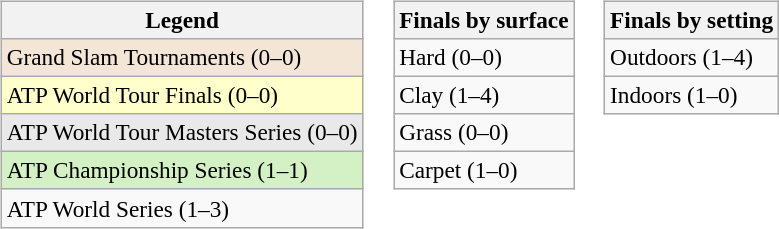<table>
<tr valign=top>
<td><br><table class=wikitable style=font-size:97%>
<tr>
<th>Legend</th>
</tr>
<tr style="background:#f3e6d7;">
<td>Grand Slam Tournaments (0–0)</td>
</tr>
<tr style="background:#ffc;">
<td>ATP World Tour Finals (0–0)</td>
</tr>
<tr style="background:#e9e9e9;">
<td>ATP World Tour Masters Series (0–0)</td>
</tr>
<tr style="background:#d4f1c5;">
<td>ATP Championship Series (1–1)</td>
</tr>
<tr>
<td>ATP World Series (1–3)</td>
</tr>
</table>
</td>
<td><br><table class=wikitable style=font-size:97%>
<tr>
<th>Finals by surface</th>
</tr>
<tr>
<td>Hard (0–0)</td>
</tr>
<tr>
<td>Clay (1–4)</td>
</tr>
<tr>
<td>Grass (0–0)</td>
</tr>
<tr>
<td>Carpet (1–0)</td>
</tr>
</table>
</td>
<td><br><table class=wikitable style=font-size:97%>
<tr>
<th>Finals by setting</th>
</tr>
<tr>
<td>Outdoors (1–4)</td>
</tr>
<tr>
<td>Indoors (1–0)</td>
</tr>
</table>
</td>
</tr>
</table>
